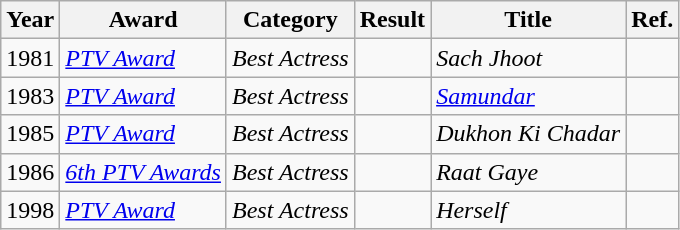<table class="wikitable">
<tr>
<th>Year</th>
<th>Award</th>
<th>Category</th>
<th>Result</th>
<th>Title</th>
<th>Ref.</th>
</tr>
<tr>
<td>1981</td>
<td><em><a href='#'>PTV Award</a></em></td>
<td><em>Best Actress</em></td>
<td></td>
<td><em>Sach Jhoot</em></td>
<td></td>
</tr>
<tr>
<td>1983</td>
<td><em><a href='#'>PTV Award</a></em></td>
<td><em>Best Actress</em></td>
<td></td>
<td><em><a href='#'>Samundar</a></em></td>
<td></td>
</tr>
<tr>
<td>1985</td>
<td><em><a href='#'>PTV Award</a></em></td>
<td><em>Best Actress</em></td>
<td></td>
<td><em>Dukhon Ki Chadar</em></td>
<td></td>
</tr>
<tr>
<td>1986</td>
<td><em><a href='#'>6th PTV Awards</a></em></td>
<td><em>Best Actress</em></td>
<td></td>
<td><em>Raat Gaye</em></td>
<td></td>
</tr>
<tr>
<td>1998</td>
<td><em><a href='#'>PTV Award</a></em></td>
<td><em>Best Actress</em></td>
<td></td>
<td><em>Herself</em></td>
<td></td>
</tr>
</table>
